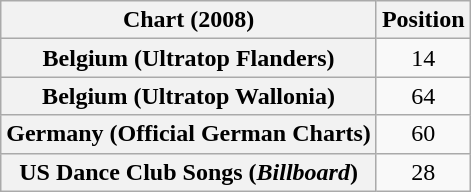<table class="wikitable sortable plainrowheaders">
<tr>
<th scope="col">Chart (2008)</th>
<th scope="col">Position</th>
</tr>
<tr>
<th scope="row">Belgium (Ultratop Flanders)</th>
<td align="center">14</td>
</tr>
<tr>
<th scope="row">Belgium (Ultratop Wallonia)</th>
<td align="center">64</td>
</tr>
<tr>
<th scope="row">Germany (Official German Charts)</th>
<td align="center">60</td>
</tr>
<tr>
<th scope="row">US Dance Club Songs (<em>Billboard</em>)</th>
<td align="center">28</td>
</tr>
</table>
